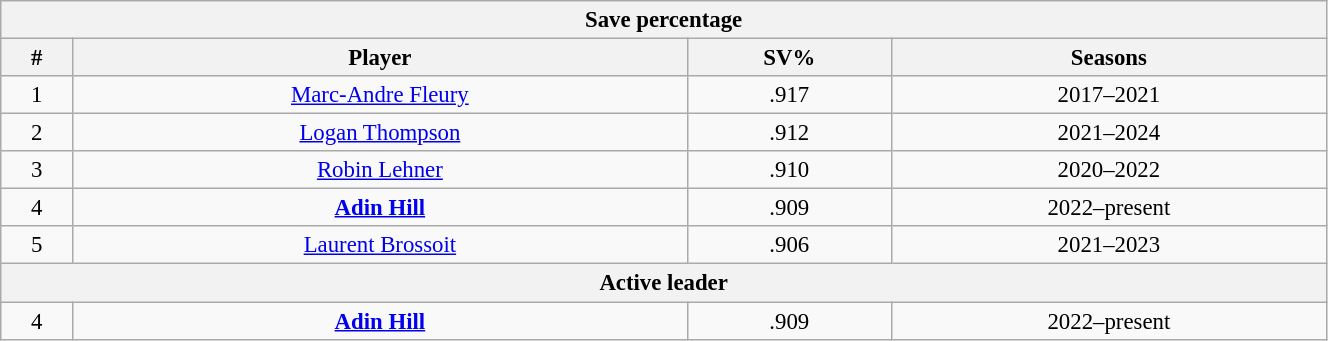<table class="wikitable" style="text-align: center; font-size: 95%" width="70%">
<tr>
<th colspan="4">Save percentage</th>
</tr>
<tr>
<th>#</th>
<th>Player</th>
<th>SV%</th>
<th>Seasons</th>
</tr>
<tr>
<td>1</td>
<td><a href='#'>Marc-Andre Fleury</a></td>
<td>.917</td>
<td>2017–2021</td>
</tr>
<tr>
<td>2</td>
<td><a href='#'>Logan Thompson</a></td>
<td>.912</td>
<td>2021–2024</td>
</tr>
<tr>
<td>3</td>
<td><a href='#'>Robin Lehner</a></td>
<td>.910</td>
<td>2020–2022</td>
</tr>
<tr>
<td>4</td>
<td><strong><a href='#'>Adin Hill</a></strong></td>
<td>.909</td>
<td>2022–present</td>
</tr>
<tr>
<td>5</td>
<td><a href='#'>Laurent Brossoit</a></td>
<td>.906</td>
<td>2021–2023</td>
</tr>
<tr>
<th colspan="4">Active leader</th>
</tr>
<tr>
<td>4</td>
<td><strong><a href='#'>Adin Hill</a></strong></td>
<td>.909</td>
<td>2022–present</td>
</tr>
</table>
